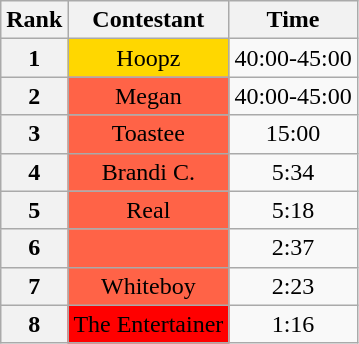<table class="wikitable" style="text-align:center">
<tr>
<th>Rank</th>
<th>Contestant</th>
<th>Time</th>
</tr>
<tr>
<th>1</th>
<td bgcolor="gold">Hoopz</td>
<td>40:00-45:00</td>
</tr>
<tr>
<th>2</th>
<td bgcolor="tomato">Megan</td>
<td>40:00-45:00</td>
</tr>
<tr>
<th>3</th>
<td bgcolor="tomato">Toastee</td>
<td>15:00</td>
</tr>
<tr>
<th>4</th>
<td bgcolor="tomato">Brandi C.</td>
<td>5:34</td>
</tr>
<tr>
<th>5</th>
<td bgcolor="tomato">Real</td>
<td>5:18</td>
</tr>
<tr>
<th>6</th>
<td bgcolor="tomato"></td>
<td>2:37</td>
</tr>
<tr>
<th>7</th>
<td bgcolor="tomato">Whiteboy</td>
<td>2:23</td>
</tr>
<tr>
<th>8</th>
<td bgcolor="red">The Entertainer</td>
<td>1:16</td>
</tr>
</table>
